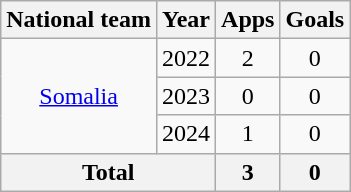<table class="wikitable" style="text-align:center">
<tr>
<th>National team</th>
<th>Year</th>
<th>Apps</th>
<th>Goals</th>
</tr>
<tr>
<td rowspan="3"><a href='#'>Somalia</a></td>
<td>2022</td>
<td>2</td>
<td>0</td>
</tr>
<tr>
<td>2023</td>
<td>0</td>
<td>0</td>
</tr>
<tr>
<td>2024</td>
<td>1</td>
<td>0</td>
</tr>
<tr>
<th colspan=2>Total</th>
<th>3</th>
<th>0</th>
</tr>
</table>
